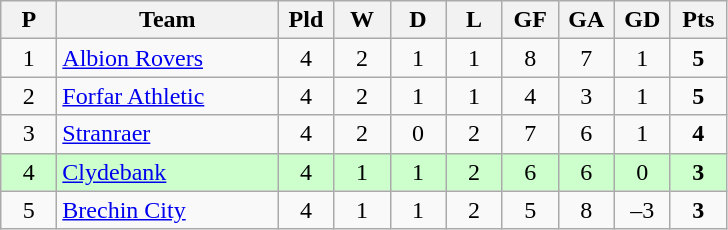<table class="wikitable" style="text-align: center;">
<tr>
<th width=30>P</th>
<th width=140>Team</th>
<th width=30>Pld</th>
<th width=30>W</th>
<th width=30>D</th>
<th width=30>L</th>
<th width=30>GF</th>
<th width=30>GA</th>
<th width=30>GD</th>
<th width=30>Pts</th>
</tr>
<tr>
<td>1</td>
<td align=left><a href='#'>Albion Rovers</a></td>
<td>4</td>
<td>2</td>
<td>1</td>
<td>1</td>
<td>8</td>
<td>7</td>
<td>1</td>
<td><strong>5</strong></td>
</tr>
<tr>
<td>2</td>
<td align=left><a href='#'>Forfar Athletic</a></td>
<td>4</td>
<td>2</td>
<td>1</td>
<td>1</td>
<td>4</td>
<td>3</td>
<td>1</td>
<td><strong>5</strong></td>
</tr>
<tr>
<td>3</td>
<td align=left><a href='#'>Stranraer</a></td>
<td>4</td>
<td>2</td>
<td>0</td>
<td>2</td>
<td>7</td>
<td>6</td>
<td>1</td>
<td><strong>4</strong></td>
</tr>
<tr style="background:#ccffcc;">
<td>4</td>
<td align=left><a href='#'>Clydebank</a></td>
<td>4</td>
<td>1</td>
<td>1</td>
<td>2</td>
<td>6</td>
<td>6</td>
<td>0</td>
<td><strong>3</strong></td>
</tr>
<tr>
<td>5</td>
<td align=left><a href='#'>Brechin City</a></td>
<td>4</td>
<td>1</td>
<td>1</td>
<td>2</td>
<td>5</td>
<td>8</td>
<td>–3</td>
<td><strong>3</strong></td>
</tr>
</table>
